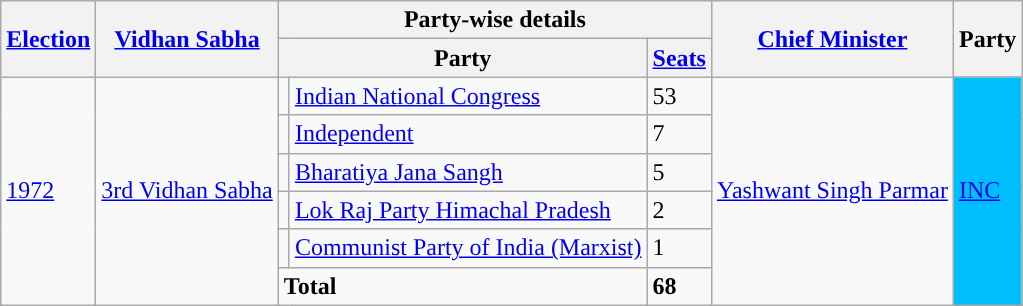<table class="wikitable sortable">
<tr>
<th rowspan="2"><a href='#'>Election</a></th>
<th rowspan="2"><a href='#'>Vidhan Sabha</a></th>
<th colspan="3">Party-wise details</th>
<th rowspan="2"><a href='#'>Chief Minister</a></th>
<th rowspan="2">Party</th>
</tr>
<tr>
<th colspan="2">Party</th>
<th><a href='#'>Seats</a></th>
</tr>
<tr>
<td rowspan="6"><a href='#'>1972</a></td>
<td rowspan="6"><a href='#'>3rd Vidhan Sabha</a></td>
<td style="background-color: "></td>
<td><a href='#'>Indian National Congress</a></td>
<td>53</td>
<td rowspan="6"><a href='#'>Yashwant Singh Parmar</a></td>
<td rowspan="6" bgcolor="#00BFFF"><a href='#'>INC</a></td>
</tr>
<tr>
<td style="background-color: "></td>
<td><a href='#'>Independent</a></td>
<td>7</td>
</tr>
<tr>
<td style="background-color: "></td>
<td><a href='#'>Bharatiya Jana Sangh</a></td>
<td>5</td>
</tr>
<tr>
<td style="background-color: "></td>
<td><a href='#'>Lok Raj Party Himachal Pradesh</a></td>
<td>2</td>
</tr>
<tr>
<td style="background-color: "></td>
<td><a href='#'>Communist Party of India (Marxist)</a></td>
<td>1</td>
</tr>
<tr>
<td colspan="2"><strong>Total</strong></td>
<td><strong>68</strong></td>
</tr>
</table>
